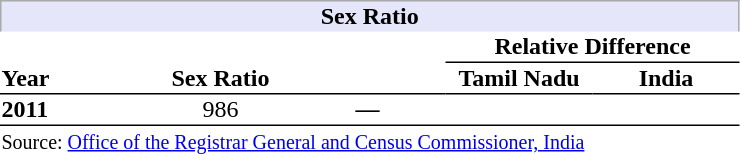<table style="text-align: center; border-spacing: 0;">
<tr>
<th colspan="5" style="background: lavender; border-top:1px #aaa solid; border-right:1px #aaa solid; border-bottom:none; border-left:1px #aaa solid">Sex Ratio</th>
</tr>
<tr>
<th rowspan="2" style="width:6em; text-align:left; vertical-align:bottom; border-bottom:1px solid black;">Year</th>
<td></td>
<td></td>
<th colspan="2" scope="col" style="width:12em; border-bottom:1px solid black;">Relative Difference</th>
</tr>
<tr>
<th style="width:6em; border-bottom:1px solid black;">Sex Ratio</th>
<th style="width:6em; padding-right:0.25em; border-bottom:1px solid black;"></th>
<th scope="col" style="width:6em; border-bottom:1px solid black;">Tamil Nadu</th>
<th scope="col" style="width:6em; border-bottom:1px solid black;">India</th>
</tr>
<tr>
<th style="text-align:left;">2011</th>
<td>986</td>
<th style="padding-right:0.25em;">—</th>
<td></td>
<td></td>
</tr>
<tr>
<td colspan="5" style="text-align: left; border-top:1px solid black;"><small>Source: <a href='#'>Office of the Registrar General and Census Commissioner, India</a></small></td>
</tr>
</table>
